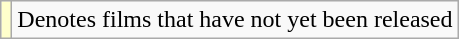<table class="wikitable">
<tr>
<td style="background:#FFFFCC;"></td>
<td>Denotes films that have not yet been released</td>
</tr>
</table>
